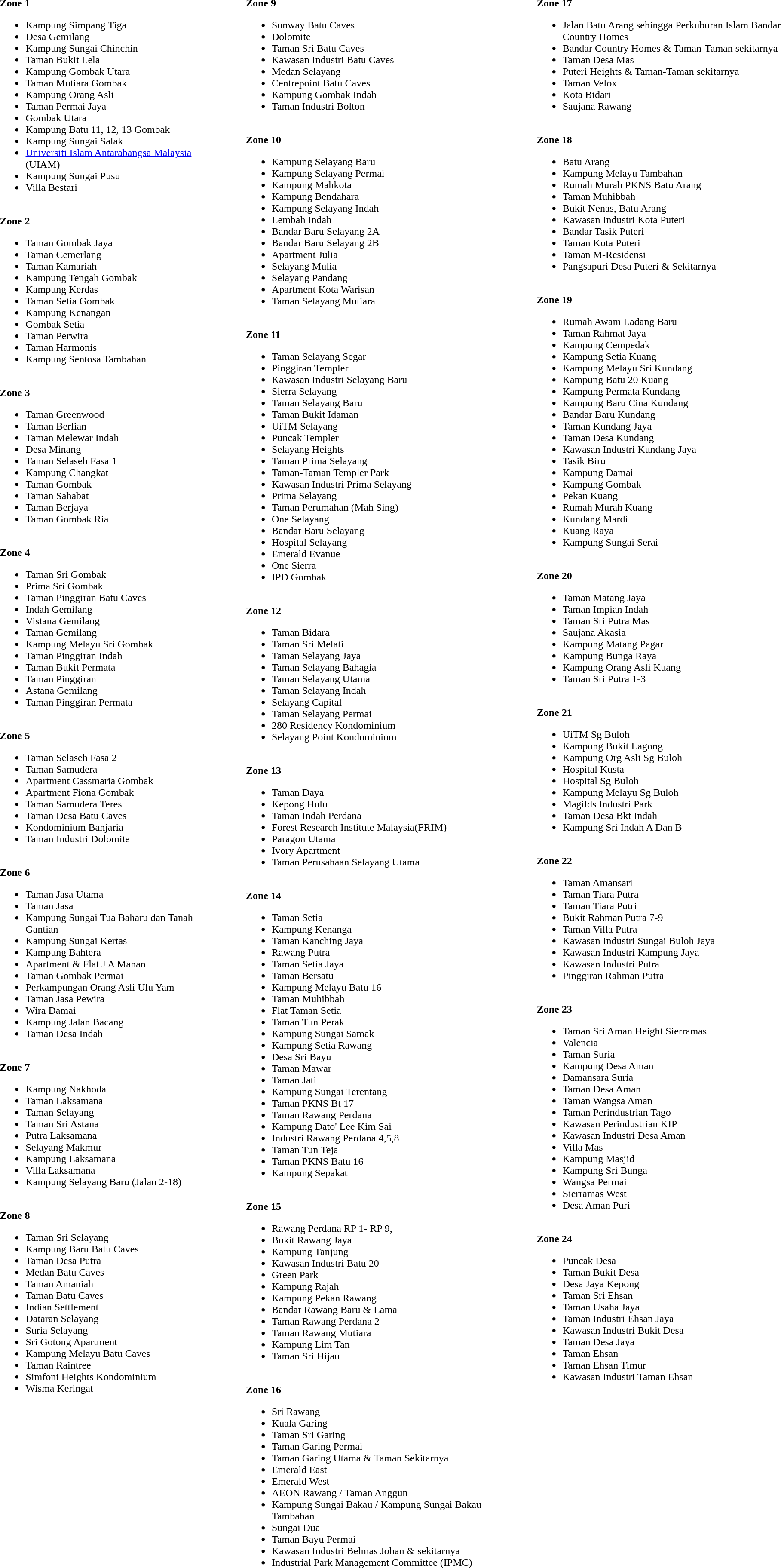<table>
<tr>
<td valign="top" style="padding-right:60px;"><br><strong>Zone 1</strong><ul><li>Kampung Simpang Tiga</li><li>Desa Gemilang</li><li>Kampung Sungai Chinchin</li><li>Taman Bukit Lela</li><li>Kampung Gombak Utara</li><li>Taman Mutiara Gombak</li><li>Kampung Orang Asli</li><li>Taman Permai Jaya</li><li>Gombak Utara</li><li>Kampung Batu 11, 12, 13 Gombak</li><li>Kampung Sungai Salak</li><li><a href='#'>Universiti Islam Antarabangsa Malaysia</a> (UIAM)</li><li>Kampung Sungai Pusu</li><li>Villa Bestari</li></ul><br>
<strong>Zone 2</strong><ul><li>Taman Gombak Jaya</li><li>Taman Cemerlang</li><li>Taman Kamariah</li><li>Kampung Tengah Gombak</li><li>Kampung Kerdas</li><li>Taman Setia Gombak</li><li>Kampung Kenangan</li><li>Gombak Setia</li><li>Taman Perwira</li><li>Taman Harmonis</li><li>Kampung Sentosa Tambahan</li></ul><br>
<strong>Zone 3</strong><ul><li>Taman Greenwood</li><li>Taman Berlian</li><li>Taman Melewar Indah</li><li>Desa Minang</li><li>Taman Selaseh Fasa 1</li><li>Kampung Changkat</li><li>Taman Gombak</li><li>Taman Sahabat</li><li>Taman Berjaya</li><li>Taman Gombak Ria</li></ul><br>
<strong>Zone 4</strong><ul><li>Taman Sri Gombak</li><li>Prima Sri Gombak</li><li>Taman Pinggiran Batu Caves</li><li>Indah Gemilang</li><li>Vistana Gemilang</li><li>Taman Gemilang</li><li>Kampung Melayu Sri Gombak</li><li>Taman Pinggiran Indah</li><li>Taman Bukit Permata</li><li>Taman Pinggiran</li><li>Astana Gemilang</li><li>Taman Pinggiran Permata</li></ul><br>
<strong>Zone 5</strong><ul><li>Taman Selaseh Fasa 2</li><li>Taman Samudera</li><li>Apartment Cassmaria Gombak</li><li>Apartment Fiona Gombak</li><li>Taman Samudera Teres</li><li>Taman Desa Batu Caves</li><li>Kondominium Banjaria</li><li>Taman Industri Dolomite</li></ul><br>
<strong>Zone 6</strong><ul><li>Taman Jasa Utama</li><li>Taman Jasa</li><li>Kampung Sungai Tua Baharu dan Tanah Gantian</li><li>Kampung Sungai Kertas</li><li>Kampung Bahtera</li><li>Apartment & Flat J A Manan</li><li>Taman Gombak Permai</li><li>Perkampungan Orang Asli Ulu Yam</li><li>Taman Jasa Pewira</li><li>Wira Damai</li><li>Kampung Jalan Bacang</li><li>Taman Desa Indah</li></ul><br>
<strong>Zone 7</strong><ul><li>Kampung Nakhoda</li><li>Taman Laksamana</li><li>Taman Selayang</li><li>Taman Sri Astana</li><li>Putra Laksamana</li><li>Selayang Makmur</li><li>Kampung Laksamana</li><li>Villa Laksamana</li><li>Kampung Selayang Baru (Jalan 2-18)</li></ul><br>
<strong>Zone 8</strong><ul><li>Taman Sri Selayang</li><li>Kampung Baru Batu Caves</li><li>Taman Desa Putra</li><li>Medan Batu Caves</li><li>Taman Amaniah</li><li>Taman Batu Caves</li><li>Indian Settlement</li><li>Dataran Selayang</li><li>Suria Selayang</li><li>Sri Gotong Apartment</li><li>Kampung Melayu Batu Caves</li><li>Taman Raintree</li><li>Simfoni Heights Kondominium</li><li>Wisma Keringat</li></ul></td>
<td valign="top" style="padding-right:60px;"><br><strong>Zone 9</strong><ul><li>Sunway Batu Caves</li><li>Dolomite</li><li>Taman Sri Batu Caves</li><li>Kawasan Industri Batu Caves</li><li>Medan Selayang</li><li>Centrepoint Batu Caves</li><li>Kampung Gombak Indah</li><li>Taman Industri Bolton</li></ul><br>
<strong>Zone 10</strong><ul><li>Kampung Selayang Baru</li><li>Kampung Selayang Permai</li><li>Kampung Mahkota</li><li>Kampung Bendahara</li><li>Kampung Selayang Indah</li><li>Lembah Indah</li><li>Bandar Baru Selayang 2A</li><li>Bandar Baru Selayang 2B</li><li>Apartment Julia</li><li>Selayang Mulia</li><li>Selayang Pandang</li><li>Apartment Kota Warisan</li><li>Taman Selayang Mutiara</li></ul><br>
<strong>Zone 11</strong><ul><li>Taman Selayang Segar</li><li>Pinggiran Templer</li><li>Kawasan Industri Selayang Baru</li><li>Sierra Selayang</li><li>Taman Selayang Baru</li><li>Taman Bukit Idaman</li><li>UiTM Selayang</li><li>Puncak Templer</li><li>Selayang Heights</li><li>Taman Prima Selayang</li><li>Taman-Taman Templer Park</li><li>Kawasan Industri Prima Selayang</li><li>Prima Selayang</li><li>Taman Perumahan (Mah Sing)</li><li>One Selayang</li><li>Bandar Baru Selayang</li><li>Hospital Selayang</li><li>Emerald Evanue</li><li>One Sierra</li><li>IPD Gombak</li></ul><br>
<strong>Zone 12</strong><ul><li>Taman Bidara</li><li>Taman Sri Melati</li><li>Taman Selayang Jaya</li><li>Taman Selayang Bahagia</li><li>Taman Selayang Utama</li><li>Taman Selayang Indah</li><li>Selayang Capital</li><li>Taman Selayang Permai</li><li>280 Residency Kondominium</li><li>Selayang Point Kondominium</li></ul><br>
<strong>Zone 13</strong><ul><li>Taman Daya</li><li>Kepong Hulu</li><li>Taman Indah Perdana</li><li>Forest Research Institute Malaysia(FRIM)</li><li>Paragon Utama</li><li>Ivory Apartment</li><li>Taman Perusahaan Selayang Utama</li></ul><br>
<strong>Zone 14</strong><ul><li>Taman Setia</li><li>Kampung Kenanga</li><li>Taman Kanching Jaya</li><li>Rawang Putra</li><li>Taman Setia Jaya</li><li>Taman Bersatu</li><li>Kampung Melayu Batu 16</li><li>Taman Muhibbah</li><li>Flat Taman Setia</li><li>Taman Tun Perak</li><li>Kampung Sungai Samak</li><li>Kampung Setia Rawang</li><li>Desa Sri Bayu</li><li>Taman Mawar</li><li>Taman Jati</li><li>Kampung Sungai Terentang</li><li>Taman PKNS Bt 17</li><li>Taman Rawang Perdana</li><li>Kampung Dato' Lee Kim Sai</li><li>Industri Rawang Perdana 4,5,8</li><li>Taman Tun Teja</li><li>Taman PKNS Batu 16</li><li>Kampung Sepakat</li></ul><br>
<strong>Zone 15</strong><ul><li>Rawang Perdana RP 1- RP 9,</li><li>Bukit Rawang Jaya</li><li>Kampung Tanjung</li><li>Kawasan Industri Batu 20</li><li>Green Park</li><li>Kampung Rajah</li><li>Kampung Pekan Rawang</li><li>Bandar Rawang Baru & Lama</li><li>Taman Rawang Perdana 2</li><li>Taman Rawang Mutiara</li><li>Kampung Lim Tan</li><li>Taman Sri Hijau</li></ul><br>
<strong>Zone 16</strong><ul><li>Sri Rawang</li><li>Kuala Garing</li><li>Taman Sri Garing</li><li>Taman Garing Permai</li><li>Taman Garing Utama & Taman Sekitarnya</li><li>Emerald East</li><li>Emerald West</li><li>AEON Rawang / Taman Anggun</li><li>Kampung Sungai Bakau / Kampung Sungai Bakau Tambahan</li><li>Sungai Dua</li><li>Taman Bayu Permai</li><li>Kawasan Industri Belmas Johan & sekitarnya</li><li>Industrial Park Management Committee (IPMC)</li></ul></td>
<td valign="top"><br><strong>Zone 17</strong><ul><li>Jalan Batu Arang sehingga Perkuburan Islam Bandar Country Homes</li><li>Bandar Country Homes & Taman-Taman sekitarnya</li><li>Taman Desa Mas</li><li>Puteri Heights & Taman-Taman sekitarnya</li><li>Taman Velox</li><li>Kota Bidari</li><li>Saujana Rawang</li></ul><br>
<strong>Zone 18</strong><ul><li>Batu Arang</li><li>Kampung Melayu Tambahan</li><li>Rumah Murah PKNS Batu Arang</li><li>Taman Muhibbah</li><li>Bukit Nenas, Batu Arang</li><li>Kawasan Industri Kota Puteri</li><li>Bandar Tasik Puteri</li><li>Taman Kota Puteri</li><li>Taman M-Residensi</li><li>Pangsapuri Desa Puteri & Sekitarnya</li></ul><br>
<strong>Zone 19</strong><ul><li>Rumah Awam Ladang Baru</li><li>Taman Rahmat Jaya</li><li>Kampung Cempedak</li><li>Kampung Setia Kuang</li><li>Kampung Melayu Sri Kundang</li><li>Kampung Batu 20 Kuang</li><li>Kampung Permata Kundang</li><li>Kampung Baru Cina Kundang</li><li>Bandar Baru Kundang</li><li>Taman Kundang Jaya</li><li>Taman Desa Kundang</li><li>Kawasan Industri Kundang Jaya</li><li>Tasik Biru</li><li>Kampung Damai</li><li>Kampung Gombak</li><li>Pekan Kuang</li><li>Rumah Murah Kuang</li><li>Kundang Mardi</li><li>Kuang Raya</li><li>Kampung Sungai Serai</li></ul><br>
<strong>Zone 20</strong><ul><li>Taman Matang Jaya</li><li>Taman Impian Indah</li><li>Taman Sri Putra Mas</li><li>Saujana Akasia</li><li>Kampung Matang Pagar</li><li>Kampung Bunga Raya</li><li>Kampung Orang Asli Kuang</li><li>Taman Sri Putra 1-3</li></ul><br>
<strong>Zone 21</strong><ul><li>UiTM Sg Buloh</li><li>Kampung Bukit Lagong</li><li>Kampung Org Asli Sg Buloh</li><li>Hospital Kusta</li><li>Hospital Sg Buloh</li><li>Kampung Melayu Sg Buloh</li><li>Magilds Industri Park</li><li>Taman Desa Bkt Indah</li><li>Kampung Sri Indah A Dan B</li></ul><br>
<strong>Zone 22</strong><ul><li>Taman Amansari</li><li>Taman Tiara Putra</li><li>Taman Tiara Putri</li><li>Bukit Rahman Putra 7-9</li><li>Taman Villa Putra</li><li>Kawasan Industri Sungai Buloh Jaya</li><li>Kawasan Industri Kampung Jaya</li><li>Kawasan Industri Putra</li><li>Pinggiran Rahman Putra</li></ul><br>
<strong>Zone 23</strong><ul><li>Taman Sri Aman Height Sierramas</li><li>Valencia</li><li>Taman Suria</li><li>Kampung Desa Aman</li><li>Damansara Suria</li><li>Taman Desa Aman</li><li>Taman Wangsa Aman</li><li>Taman Perindustrian Tago</li><li>Kawasan Perindustrian KIP</li><li>Kawasan Industri Desa Aman</li><li>Villa Mas</li><li>Kampung Masjid</li><li>Kampung Sri Bunga</li><li>Wangsa Permai</li><li>Sierramas West</li><li>Desa Aman Puri</li></ul><br>
<strong>Zone 24</strong><ul><li>Puncak Desa</li><li>Taman Bukit Desa</li><li>Desa Jaya Kepong</li><li>Taman Sri Ehsan</li><li>Taman Usaha Jaya</li><li>Taman Industri Ehsan Jaya</li><li>Kawasan Industri Bukit Desa</li><li>Taman Desa Jaya</li><li>Taman Ehsan</li><li>Taman Ehsan Timur</li><li>Kawasan Industri Taman Ehsan</li></ul></td>
</tr>
</table>
